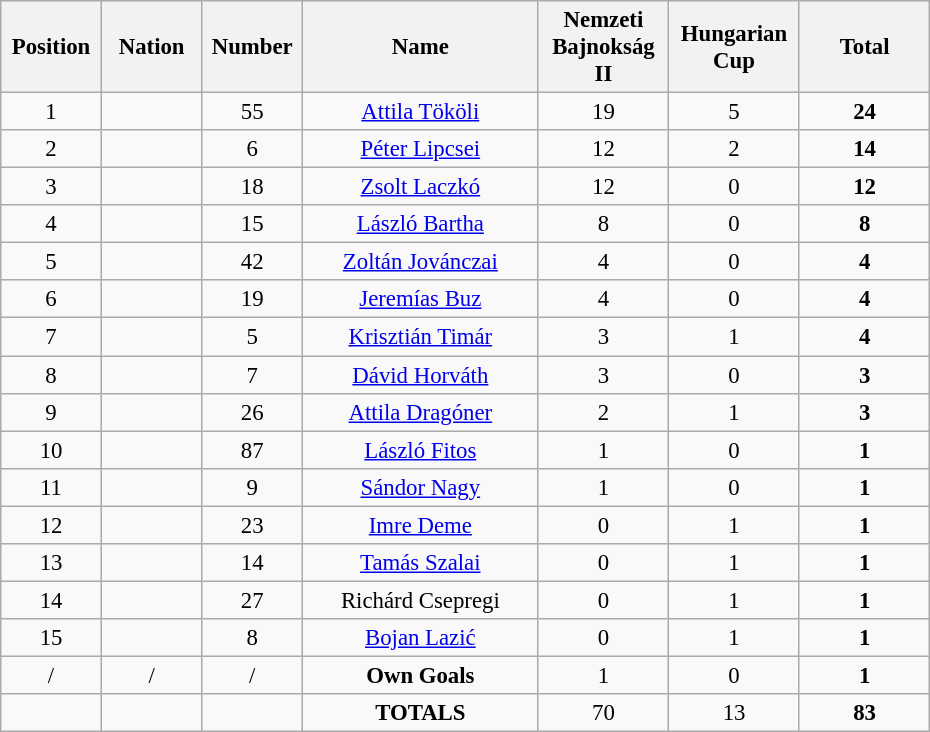<table class="wikitable" style="font-size: 95%; text-align: center;">
<tr>
<th width=60>Position</th>
<th width=60>Nation</th>
<th width=60>Number</th>
<th width=150>Name</th>
<th width=80>Nemzeti Bajnokság II</th>
<th width=80>Hungarian Cup</th>
<th width=80>Total</th>
</tr>
<tr>
<td>1</td>
<td></td>
<td>55</td>
<td><a href='#'>Attila Tököli</a></td>
<td>19</td>
<td>5</td>
<td><strong>24</strong></td>
</tr>
<tr>
<td>2</td>
<td></td>
<td>6</td>
<td><a href='#'>Péter Lipcsei</a></td>
<td>12</td>
<td>2</td>
<td><strong>14</strong></td>
</tr>
<tr>
<td>3</td>
<td></td>
<td>18</td>
<td><a href='#'>Zsolt Laczkó</a></td>
<td>12</td>
<td>0</td>
<td><strong>12</strong></td>
</tr>
<tr>
<td>4</td>
<td></td>
<td>15</td>
<td><a href='#'>László Bartha</a></td>
<td>8</td>
<td>0</td>
<td><strong>8</strong></td>
</tr>
<tr>
<td>5</td>
<td></td>
<td>42</td>
<td><a href='#'>Zoltán Jovánczai</a></td>
<td>4</td>
<td>0</td>
<td><strong>4</strong></td>
</tr>
<tr>
<td>6</td>
<td></td>
<td>19</td>
<td><a href='#'>Jeremías Buz</a></td>
<td>4</td>
<td>0</td>
<td><strong>4</strong></td>
</tr>
<tr>
<td>7</td>
<td></td>
<td>5</td>
<td><a href='#'>Krisztián Timár</a></td>
<td>3</td>
<td>1</td>
<td><strong>4</strong></td>
</tr>
<tr>
<td>8</td>
<td></td>
<td>7</td>
<td><a href='#'>Dávid Horváth</a></td>
<td>3</td>
<td>0</td>
<td><strong>3</strong></td>
</tr>
<tr>
<td>9</td>
<td></td>
<td>26</td>
<td><a href='#'>Attila Dragóner</a></td>
<td>2</td>
<td>1</td>
<td><strong>3</strong></td>
</tr>
<tr>
<td>10</td>
<td></td>
<td>87</td>
<td><a href='#'>László Fitos</a></td>
<td>1</td>
<td>0</td>
<td><strong>1</strong></td>
</tr>
<tr>
<td>11</td>
<td></td>
<td>9</td>
<td><a href='#'>Sándor Nagy</a></td>
<td>1</td>
<td>0</td>
<td><strong>1</strong></td>
</tr>
<tr>
<td>12</td>
<td></td>
<td>23</td>
<td><a href='#'>Imre Deme</a></td>
<td>0</td>
<td>1</td>
<td><strong>1</strong></td>
</tr>
<tr>
<td>13</td>
<td></td>
<td>14</td>
<td><a href='#'>Tamás Szalai</a></td>
<td>0</td>
<td>1</td>
<td><strong>1</strong></td>
</tr>
<tr>
<td>14</td>
<td></td>
<td>27</td>
<td>Richárd Csepregi</td>
<td>0</td>
<td>1</td>
<td><strong>1</strong></td>
</tr>
<tr>
<td>15</td>
<td></td>
<td>8</td>
<td><a href='#'>Bojan Lazić</a></td>
<td>0</td>
<td>1</td>
<td><strong>1</strong></td>
</tr>
<tr>
<td>/</td>
<td>/</td>
<td>/</td>
<td><strong>Own Goals</strong></td>
<td>1</td>
<td>0</td>
<td><strong>1</strong></td>
</tr>
<tr>
<td></td>
<td></td>
<td></td>
<td><strong>TOTALS</strong></td>
<td>70</td>
<td>13</td>
<td><strong>83</strong></td>
</tr>
</table>
